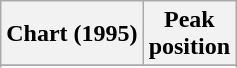<table class="wikitable sortable plainrowheaders" style="text-align:center">
<tr>
<th scope="col">Chart (1995)</th>
<th scope="col">Peak<br>position</th>
</tr>
<tr>
</tr>
<tr>
</tr>
</table>
